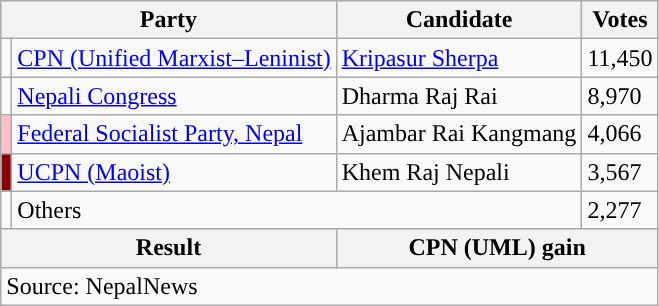<table class="wikitable">
<tr>
<th colspan="2">Party</th>
<th>Candidate</th>
<th>Votes</th>
</tr>
<tr>
<td style="background-color:"></td>
<td><a href='#'>CPN (Unified Marxist–Leninist)</a></td>
<td><a href='#'>Kripasur Sherpa</a></td>
<td>11,450</td>
</tr>
<tr>
<td style="background-color:"></td>
<td><a href='#'>Nepali Congress</a></td>
<td>Dharma Raj Rai</td>
<td>8,970</td>
</tr>
<tr>
<td style="background-color:#ffc0cb"></td>
<td><a href='#'>Federal Socialist Party, Nepal</a></td>
<td>Ajambar Rai Kangmang</td>
<td>4,066</td>
</tr>
<tr>
<td style="background-color:darkred"></td>
<td><a href='#'>UCPN (Maoist)</a></td>
<td>Khem Raj Nepali</td>
<td>3,567</td>
</tr>
<tr>
<td></td>
<td colspan="2">Others</td>
<td>2,277</td>
</tr>
<tr>
<th colspan="2">Result</th>
<th colspan="2">CPN (UML) gain</th>
</tr>
<tr>
<td colspan="4">Source: NepalNews</td>
</tr>
</table>
